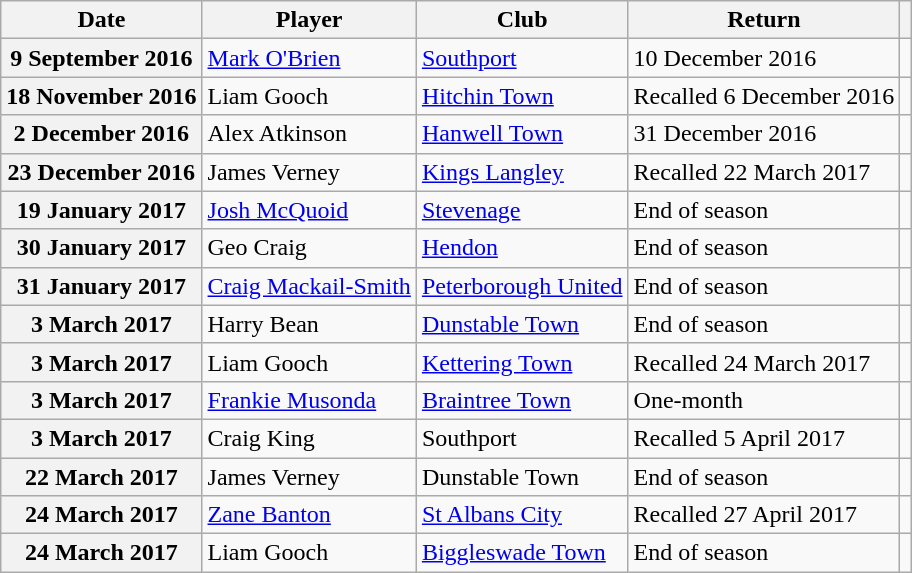<table class="wikitable plainrowheaders">
<tr>
<th scope=col>Date</th>
<th scope=col>Player</th>
<th scope=col>Club</th>
<th scope=col>Return</th>
<th scope=col class=unsortable></th>
</tr>
<tr>
<th scope=row>9 September 2016</th>
<td><a href='#'>Mark O'Brien</a></td>
<td><a href='#'>Southport</a></td>
<td>10 December 2016</td>
<td style="text-align:center;"></td>
</tr>
<tr>
<th scope=row>18 November 2016</th>
<td>Liam Gooch</td>
<td><a href='#'>Hitchin Town</a></td>
<td>Recalled 6 December 2016</td>
<td style="text-align:center;"></td>
</tr>
<tr>
<th scope=row>2 December 2016</th>
<td>Alex Atkinson</td>
<td><a href='#'>Hanwell Town</a></td>
<td>31 December 2016</td>
<td style="text-align:center;"></td>
</tr>
<tr>
<th scope=row>23 December 2016</th>
<td>James Verney</td>
<td><a href='#'>Kings Langley</a></td>
<td>Recalled 22 March 2017</td>
<td style="text-align:center;"></td>
</tr>
<tr>
<th scope=row>19 January 2017</th>
<td><a href='#'>Josh McQuoid</a></td>
<td><a href='#'>Stevenage</a></td>
<td>End of season</td>
<td style="text-align:center;"></td>
</tr>
<tr>
<th scope=row>30 January 2017</th>
<td>Geo Craig</td>
<td><a href='#'>Hendon</a></td>
<td>End of season</td>
<td style="text-align:center;"></td>
</tr>
<tr>
<th scope=row>31 January 2017</th>
<td><a href='#'>Craig Mackail-Smith</a></td>
<td><a href='#'>Peterborough United</a></td>
<td>End of season</td>
<td style="text-align:center;"></td>
</tr>
<tr>
<th scope=row>3 March 2017</th>
<td>Harry Bean</td>
<td><a href='#'>Dunstable Town</a></td>
<td>End of season</td>
<td style="text-align:center;"></td>
</tr>
<tr>
<th scope=row>3 March 2017</th>
<td>Liam Gooch</td>
<td><a href='#'>Kettering Town</a></td>
<td>Recalled 24 March 2017</td>
<td style="text-align:center;"></td>
</tr>
<tr>
<th scope=row>3 March 2017</th>
<td><a href='#'>Frankie Musonda</a></td>
<td><a href='#'>Braintree Town</a></td>
<td>One-month</td>
<td style="text-align:center;"></td>
</tr>
<tr>
<th scope=row>3 March 2017</th>
<td>Craig King</td>
<td>Southport</td>
<td>Recalled 5 April 2017</td>
<td style="text-align:center;"></td>
</tr>
<tr>
<th scope=row>22 March 2017</th>
<td>James Verney</td>
<td>Dunstable Town</td>
<td>End of season</td>
<td style="text-align:center;"></td>
</tr>
<tr>
<th scope=row>24 March 2017</th>
<td><a href='#'>Zane Banton</a></td>
<td><a href='#'>St Albans City</a></td>
<td>Recalled 27 April 2017</td>
<td style="text-align:center;"></td>
</tr>
<tr>
<th scope=row>24 March 2017</th>
<td>Liam Gooch</td>
<td><a href='#'>Biggleswade Town</a></td>
<td>End of season</td>
<td style="text-align:center;"></td>
</tr>
</table>
